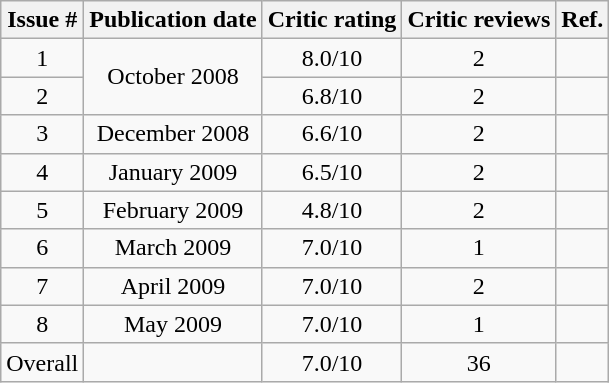<table class="wikitable" style="text-align: center;">
<tr>
<th>Issue #</th>
<th>Publication date</th>
<th>Critic rating</th>
<th>Critic reviews</th>
<th>Ref.</th>
</tr>
<tr>
<td>1</td>
<td rowspan="2">October 2008</td>
<td>8.0/10</td>
<td>2</td>
<td></td>
</tr>
<tr>
<td>2</td>
<td>6.8/10</td>
<td>2</td>
<td></td>
</tr>
<tr>
<td>3</td>
<td>December 2008</td>
<td>6.6/10</td>
<td>2</td>
<td></td>
</tr>
<tr>
<td>4</td>
<td>January 2009</td>
<td>6.5/10</td>
<td>2</td>
<td></td>
</tr>
<tr>
<td>5</td>
<td>February 2009</td>
<td>4.8/10</td>
<td>2</td>
<td></td>
</tr>
<tr>
<td>6</td>
<td>March 2009</td>
<td>7.0/10</td>
<td>1</td>
<td></td>
</tr>
<tr>
<td>7</td>
<td>April 2009</td>
<td>7.0/10</td>
<td>2</td>
<td></td>
</tr>
<tr>
<td>8</td>
<td>May 2009</td>
<td>7.0/10</td>
<td>1</td>
<td></td>
</tr>
<tr>
<td>Overall</td>
<td></td>
<td>7.0/10</td>
<td>36</td>
<td></td>
</tr>
</table>
